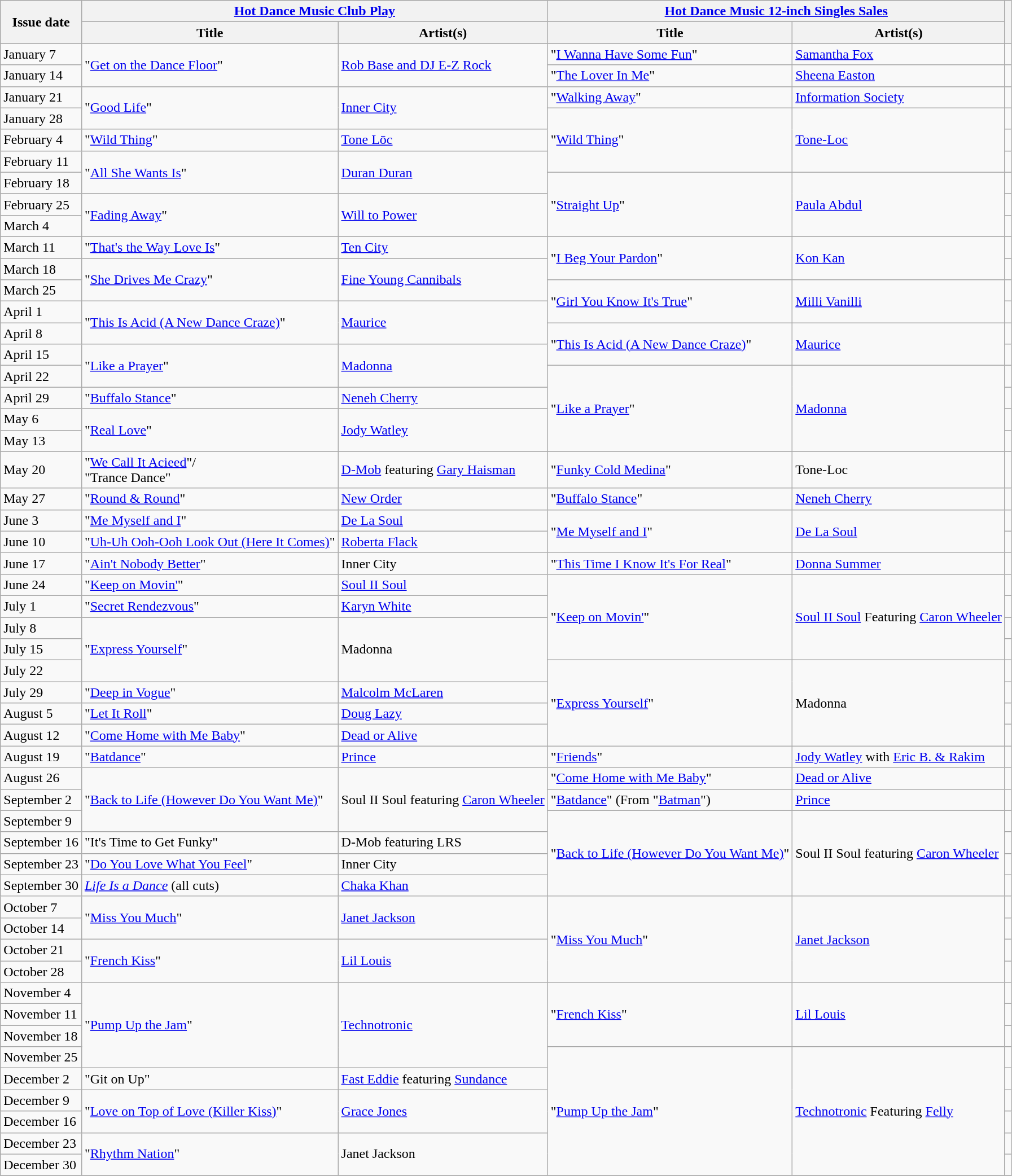<table class="wikitable sortable plainrowheaders">
<tr>
<th scope=col rowspan=2>Issue date</th>
<th scope=colgroup colspan=2><a href='#'>Hot Dance Music Club Play</a></th>
<th scope=colgroup colspan=2><a href='#'>Hot Dance Music 12-inch Singles Sales</a></th>
<th scope=col class=unsortable rowspan=2></th>
</tr>
<tr>
<th scope=col>Title</th>
<th scope=col>Artist(s)</th>
<th scope=col>Title</th>
<th scope=col>Artist(s)</th>
</tr>
<tr>
<td>January 7</td>
<td rowspan="2">"<a href='#'>Get on the Dance Floor</a>"</td>
<td rowspan="2"><a href='#'>Rob Base and DJ E-Z Rock</a></td>
<td>"<a href='#'>I Wanna Have Some Fun</a>"</td>
<td><a href='#'>Samantha Fox</a></td>
<td></td>
</tr>
<tr>
<td>January 14</td>
<td>"<a href='#'>The Lover In Me</a>"</td>
<td><a href='#'>Sheena Easton</a></td>
<td></td>
</tr>
<tr>
<td>January 21</td>
<td rowspan="2">"<a href='#'>Good Life</a>"</td>
<td rowspan="2"><a href='#'>Inner City</a></td>
<td>"<a href='#'>Walking Away</a>"</td>
<td><a href='#'>Information Society</a></td>
<td></td>
</tr>
<tr>
<td>January 28</td>
<td rowspan="3">"<a href='#'>Wild Thing</a>"</td>
<td rowspan="3"><a href='#'>Tone-Loc</a></td>
<td></td>
</tr>
<tr>
<td>February 4</td>
<td>"<a href='#'>Wild Thing</a>"</td>
<td><a href='#'>Tone Lōc</a></td>
<td></td>
</tr>
<tr>
<td>February 11</td>
<td rowspan="2">"<a href='#'>All She Wants Is</a>"</td>
<td rowspan="2"><a href='#'>Duran Duran</a></td>
<td></td>
</tr>
<tr>
<td>February 18</td>
<td rowspan="3">"<a href='#'>Straight Up</a>"</td>
<td rowspan="3"><a href='#'>Paula Abdul</a></td>
<td></td>
</tr>
<tr>
<td>February 25</td>
<td rowspan="2">"<a href='#'>Fading Away</a>"</td>
<td rowspan="2"><a href='#'>Will to Power</a></td>
<td></td>
</tr>
<tr>
<td>March 4</td>
<td></td>
</tr>
<tr>
<td>March 11</td>
<td>"<a href='#'>That's the Way Love Is</a>"</td>
<td><a href='#'>Ten City</a></td>
<td rowspan="2">"<a href='#'>I Beg Your Pardon</a>"</td>
<td rowspan="2"><a href='#'>Kon Kan</a></td>
<td></td>
</tr>
<tr>
<td>March 18</td>
<td rowspan="2">"<a href='#'>She Drives Me Crazy</a>"</td>
<td rowspan="2"><a href='#'>Fine Young Cannibals</a></td>
<td></td>
</tr>
<tr>
<td>March 25</td>
<td rowspan="2">"<a href='#'>Girl You Know It's True</a>"</td>
<td rowspan="2"><a href='#'>Milli Vanilli</a></td>
<td></td>
</tr>
<tr>
<td>April 1</td>
<td rowspan="2">"<a href='#'>This Is Acid (A New Dance Craze)</a>"</td>
<td rowspan="2"><a href='#'>Maurice</a></td>
<td></td>
</tr>
<tr>
<td>April 8</td>
<td rowspan="2">"<a href='#'>This Is Acid (A New Dance Craze)</a>"</td>
<td rowspan="2"><a href='#'>Maurice</a></td>
<td></td>
</tr>
<tr>
<td>April 15</td>
<td rowspan="2">"<a href='#'>Like a Prayer</a>"</td>
<td rowspan="2"><a href='#'>Madonna</a></td>
<td></td>
</tr>
<tr>
<td>April 22</td>
<td rowspan="4">"<a href='#'>Like a Prayer</a>"</td>
<td rowspan="4"><a href='#'>Madonna</a></td>
<td></td>
</tr>
<tr>
<td>April 29</td>
<td>"<a href='#'>Buffalo Stance</a>"</td>
<td><a href='#'>Neneh Cherry</a></td>
<td></td>
</tr>
<tr>
<td>May 6</td>
<td rowspan="2">"<a href='#'>Real Love</a>"</td>
<td rowspan="2"><a href='#'>Jody Watley</a></td>
<td></td>
</tr>
<tr>
<td>May 13</td>
<td></td>
</tr>
<tr>
<td>May 20</td>
<td>"<a href='#'>We Call It Acieed</a>"/<br>"Trance Dance"</td>
<td><a href='#'>D-Mob</a> featuring <a href='#'>Gary Haisman</a></td>
<td>"<a href='#'>Funky Cold Medina</a>"</td>
<td>Tone-Loc</td>
<td></td>
</tr>
<tr>
<td>May 27</td>
<td>"<a href='#'>Round & Round</a>"</td>
<td><a href='#'>New Order</a></td>
<td>"<a href='#'>Buffalo Stance</a>"</td>
<td><a href='#'>Neneh Cherry</a></td>
<td></td>
</tr>
<tr>
<td>June 3</td>
<td>"<a href='#'>Me Myself and I</a>"</td>
<td><a href='#'>De La Soul</a></td>
<td rowspan="2">"<a href='#'>Me Myself and I</a>"</td>
<td rowspan="2"><a href='#'>De La Soul</a></td>
<td></td>
</tr>
<tr>
<td>June 10</td>
<td>"<a href='#'>Uh-Uh Ooh-Ooh Look Out (Here It Comes)</a>"</td>
<td><a href='#'>Roberta Flack</a></td>
<td></td>
</tr>
<tr>
<td>June 17</td>
<td>"<a href='#'>Ain't Nobody Better</a>"</td>
<td>Inner City</td>
<td>"<a href='#'>This Time I Know It's For Real</a>"</td>
<td><a href='#'>Donna Summer</a></td>
<td></td>
</tr>
<tr>
<td>June 24</td>
<td>"<a href='#'>Keep on Movin'</a>"</td>
<td><a href='#'>Soul II Soul</a></td>
<td rowspan="4">"<a href='#'>Keep on Movin'</a>"</td>
<td rowspan="4"><a href='#'>Soul II Soul</a> Featuring <a href='#'>Caron Wheeler</a></td>
<td></td>
</tr>
<tr>
<td>July 1</td>
<td>"<a href='#'>Secret Rendezvous</a>"</td>
<td><a href='#'>Karyn White</a></td>
<td></td>
</tr>
<tr>
<td>July 8</td>
<td rowspan="3">"<a href='#'>Express Yourself</a>"</td>
<td rowspan="3">Madonna</td>
<td></td>
</tr>
<tr>
<td>July 15</td>
<td></td>
</tr>
<tr>
<td>July 22</td>
<td rowspan="4">"<a href='#'>Express Yourself</a>"</td>
<td rowspan="4">Madonna</td>
<td></td>
</tr>
<tr>
<td>July 29</td>
<td>"<a href='#'>Deep in Vogue</a>"</td>
<td><a href='#'>Malcolm McLaren</a></td>
<td></td>
</tr>
<tr>
<td>August 5</td>
<td>"<a href='#'>Let It Roll</a>"</td>
<td><a href='#'>Doug Lazy</a></td>
<td></td>
</tr>
<tr>
<td>August 12</td>
<td>"<a href='#'>Come Home with Me Baby</a>"</td>
<td><a href='#'>Dead or Alive</a></td>
<td></td>
</tr>
<tr>
<td>August 19</td>
<td>"<a href='#'>Batdance</a>"</td>
<td><a href='#'>Prince</a></td>
<td>"<a href='#'>Friends</a>"</td>
<td><a href='#'>Jody Watley</a> with <a href='#'>Eric B. & Rakim</a></td>
<td></td>
</tr>
<tr>
<td>August 26</td>
<td rowspan="3">"<a href='#'>Back to Life (However Do You Want Me)</a>"</td>
<td rowspan="3">Soul II Soul featuring <a href='#'>Caron Wheeler</a></td>
<td>"<a href='#'>Come Home with Me Baby</a>"</td>
<td><a href='#'>Dead or Alive</a></td>
<td></td>
</tr>
<tr>
<td>September 2</td>
<td>"<a href='#'>Batdance</a>" (From "<a href='#'>Batman</a>")</td>
<td><a href='#'>Prince</a></td>
<td></td>
</tr>
<tr>
<td>September 9</td>
<td rowspan="4">"<a href='#'>Back to Life (However Do You Want Me)</a>"</td>
<td rowspan="4">Soul II Soul featuring <a href='#'>Caron Wheeler</a></td>
<td></td>
</tr>
<tr>
<td>September 16</td>
<td>"It's Time to Get Funky"</td>
<td>D-Mob featuring LRS</td>
<td></td>
</tr>
<tr>
<td>September 23</td>
<td>"<a href='#'>Do You Love What You Feel</a>"</td>
<td>Inner City</td>
<td></td>
</tr>
<tr>
<td>September 30</td>
<td><em><a href='#'>Life Is a Dance</a></em> (all cuts)</td>
<td><a href='#'>Chaka Khan</a></td>
<td></td>
</tr>
<tr>
<td>October 7</td>
<td rowspan="2">"<a href='#'>Miss You Much</a>"</td>
<td rowspan="2"><a href='#'>Janet Jackson</a></td>
<td rowspan="4">"<a href='#'>Miss You Much</a>"</td>
<td rowspan="4"><a href='#'>Janet Jackson</a></td>
<td></td>
</tr>
<tr>
<td>October 14</td>
<td></td>
</tr>
<tr>
<td>October 21</td>
<td rowspan="2">"<a href='#'>French Kiss</a>"</td>
<td rowspan="2"><a href='#'>Lil Louis</a></td>
<td></td>
</tr>
<tr>
<td>October 28</td>
<td></td>
</tr>
<tr>
<td>November 4</td>
<td rowspan="4">"<a href='#'>Pump Up the Jam</a>"</td>
<td rowspan="4"><a href='#'>Technotronic</a></td>
<td rowspan="3">"<a href='#'>French Kiss</a>"</td>
<td rowspan="3"><a href='#'>Lil Louis</a></td>
<td></td>
</tr>
<tr>
<td>November 11</td>
<td></td>
</tr>
<tr>
<td>November 18</td>
<td></td>
</tr>
<tr>
<td>November 25</td>
<td rowspan="6">"<a href='#'>Pump Up the Jam</a>"</td>
<td rowspan="6"><a href='#'>Technotronic</a> Featuring <a href='#'>Felly</a></td>
<td></td>
</tr>
<tr>
<td>December 2</td>
<td>"Git on Up"</td>
<td><a href='#'>Fast Eddie</a> featuring <a href='#'>Sundance</a></td>
<td></td>
</tr>
<tr>
<td>December 9</td>
<td rowspan="2">"<a href='#'>Love on Top of Love (Killer Kiss)</a>"</td>
<td rowspan="2"><a href='#'>Grace Jones</a></td>
<td></td>
</tr>
<tr>
<td>December 16</td>
<td></td>
</tr>
<tr>
<td>December 23</td>
<td rowspan="2">"<a href='#'>Rhythm Nation</a>"</td>
<td rowspan="2">Janet Jackson</td>
<td></td>
</tr>
<tr>
<td>December 30</td>
<td></td>
</tr>
<tr>
</tr>
</table>
